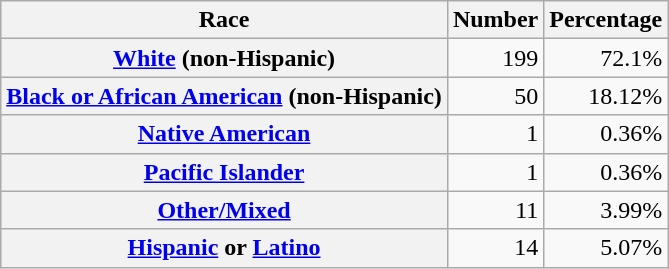<table class="wikitable" style="text-align:right">
<tr>
<th scope="col">Race</th>
<th scope="col">Number</th>
<th scope="col">Percentage</th>
</tr>
<tr>
<th scope="row"><a href='#'>White</a> (non-Hispanic)</th>
<td>199</td>
<td>72.1%</td>
</tr>
<tr>
<th scope="row"><a href='#'>Black or African American</a> (non-Hispanic)</th>
<td>50</td>
<td>18.12%</td>
</tr>
<tr>
<th scope="row"><a href='#'>Native American</a></th>
<td>1</td>
<td>0.36%</td>
</tr>
<tr>
<th scope="row"><a href='#'>Pacific Islander</a></th>
<td>1</td>
<td>0.36%</td>
</tr>
<tr>
<th scope="row"><a href='#'>Other/Mixed</a></th>
<td>11</td>
<td>3.99%</td>
</tr>
<tr>
<th scope="row"><a href='#'>Hispanic</a> or <a href='#'>Latino</a></th>
<td>14</td>
<td>5.07%</td>
</tr>
</table>
